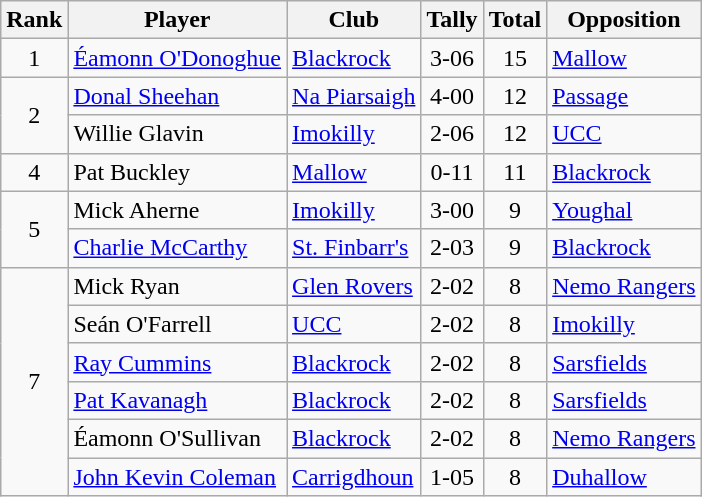<table class="wikitable">
<tr>
<th>Rank</th>
<th>Player</th>
<th>Club</th>
<th>Tally</th>
<th>Total</th>
<th>Opposition</th>
</tr>
<tr>
<td rowspan="1" style="text-align:center;">1</td>
<td><a href='#'>Éamonn O'Donoghue</a></td>
<td><a href='#'>Blackrock</a></td>
<td align=center>3-06</td>
<td align=center>15</td>
<td><a href='#'>Mallow</a></td>
</tr>
<tr>
<td rowspan="2" style="text-align:center;">2</td>
<td><a href='#'>Donal Sheehan</a></td>
<td><a href='#'>Na Piarsaigh</a></td>
<td align=center>4-00</td>
<td align=center>12</td>
<td><a href='#'>Passage</a></td>
</tr>
<tr>
<td>Willie Glavin</td>
<td><a href='#'>Imokilly</a></td>
<td align=center>2-06</td>
<td align=center>12</td>
<td><a href='#'>UCC</a></td>
</tr>
<tr>
<td rowspan="1" style="text-align:center;">4</td>
<td>Pat Buckley</td>
<td><a href='#'>Mallow</a></td>
<td align=center>0-11</td>
<td align=center>11</td>
<td><a href='#'>Blackrock</a></td>
</tr>
<tr>
<td rowspan="2" style="text-align:center;">5</td>
<td>Mick Aherne</td>
<td><a href='#'>Imokilly</a></td>
<td align=center>3-00</td>
<td align=center>9</td>
<td><a href='#'>Youghal</a></td>
</tr>
<tr>
<td><a href='#'>Charlie McCarthy</a></td>
<td><a href='#'>St. Finbarr's</a></td>
<td align=center>2-03</td>
<td align=center>9</td>
<td><a href='#'>Blackrock</a></td>
</tr>
<tr>
<td rowspan="6" style="text-align:center;">7</td>
<td>Mick Ryan</td>
<td><a href='#'>Glen Rovers</a></td>
<td align=center>2-02</td>
<td align=center>8</td>
<td><a href='#'>Nemo Rangers</a></td>
</tr>
<tr>
<td>Seán O'Farrell</td>
<td><a href='#'>UCC</a></td>
<td align=center>2-02</td>
<td align=center>8</td>
<td><a href='#'>Imokilly</a></td>
</tr>
<tr>
<td><a href='#'>Ray Cummins</a></td>
<td><a href='#'>Blackrock</a></td>
<td align=center>2-02</td>
<td align=center>8</td>
<td><a href='#'>Sarsfields</a></td>
</tr>
<tr>
<td><a href='#'>Pat Kavanagh</a></td>
<td><a href='#'>Blackrock</a></td>
<td align=center>2-02</td>
<td align=center>8</td>
<td><a href='#'>Sarsfields</a></td>
</tr>
<tr>
<td>Éamonn O'Sullivan</td>
<td><a href='#'>Blackrock</a></td>
<td align=center>2-02</td>
<td align=center>8</td>
<td><a href='#'>Nemo Rangers</a></td>
</tr>
<tr>
<td><a href='#'>John Kevin Coleman</a></td>
<td><a href='#'>Carrigdhoun</a></td>
<td align=center>1-05</td>
<td align=center>8</td>
<td><a href='#'>Duhallow</a></td>
</tr>
</table>
